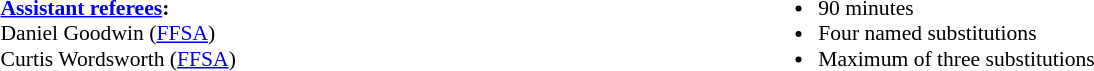<table width=100% style="font-size:90%">
<tr>
<td><br><strong><a href='#'>Assistant referees</a>:</strong>
<br>Daniel Goodwin (<a href='#'>FFSA</a>)
<br>Curtis Wordsworth (<a href='#'>FFSA</a>)</td>
<td style="width:60%; vertical-align:top;"><br><ul><li>90 minutes</li><li>Four named substitutions</li><li>Maximum of three substitutions</li></ul></td>
</tr>
</table>
